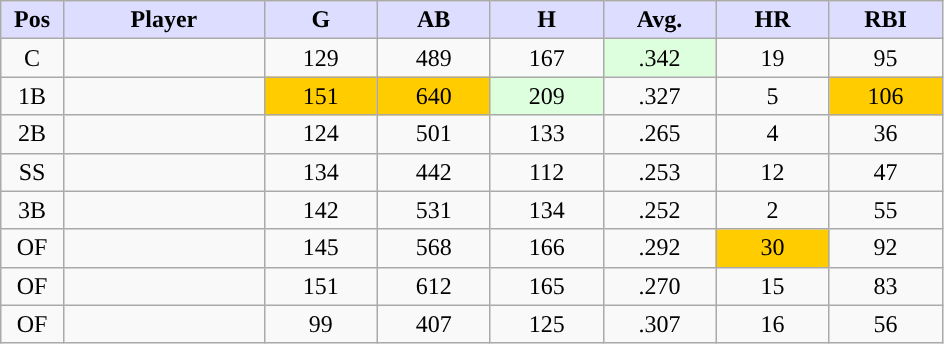<table class="wikitable sortable">
<tr>
<th style="background:#ddf; width:5%;">Pos</th>
<th style="background:#ddf; width:16%;">Player</th>
<th style="background:#ddf; width:9%;">G</th>
<th style="background:#ddf; width:9%;">AB</th>
<th style="background:#ddf; width:9%;">H</th>
<th style="background:#ddf; width:9%;">Avg.</th>
<th style="background:#ddf; width:9%;">HR</th>
<th style="background:#ddf; width:9%;">RBI</th>
</tr>
<tr style="text-align:center;">
<td>C</td>
<td></td>
<td>129</td>
<td>489</td>
<td>167</td>
<td style="background:#DDFFDD;">.342</td>
<td>19</td>
<td>95</td>
</tr>
<tr style="text-align:center;">
<td>1B</td>
<td></td>
<td style="background:#fc0;">151</td>
<td style="background:#fc0;">640</td>
<td style="background:#DDFFDD;">209</td>
<td>.327</td>
<td>5</td>
<td style="background:#fc0;">106</td>
</tr>
<tr style="text-align:center;">
<td>2B</td>
<td></td>
<td>124</td>
<td>501</td>
<td>133</td>
<td>.265</td>
<td>4</td>
<td>36</td>
</tr>
<tr style="text-align:center;">
<td>SS</td>
<td></td>
<td>134</td>
<td>442</td>
<td>112</td>
<td>.253</td>
<td>12</td>
<td>47</td>
</tr>
<tr style="text-align:center;">
<td>3B</td>
<td></td>
<td>142</td>
<td>531</td>
<td>134</td>
<td>.252</td>
<td>2</td>
<td>55</td>
</tr>
<tr style="text-align:center;">
<td>OF</td>
<td></td>
<td>145</td>
<td>568</td>
<td>166</td>
<td>.292</td>
<td style="background:#fc0;">30</td>
<td>92</td>
</tr>
<tr style="text-align:center;">
<td>OF</td>
<td></td>
<td>151</td>
<td>612</td>
<td>165</td>
<td>.270</td>
<td>15</td>
<td>83</td>
</tr>
<tr style="text-align:center;">
<td>OF</td>
<td></td>
<td>99</td>
<td>407</td>
<td>125</td>
<td>.307</td>
<td>16</td>
<td>56</td>
</tr>
</table>
